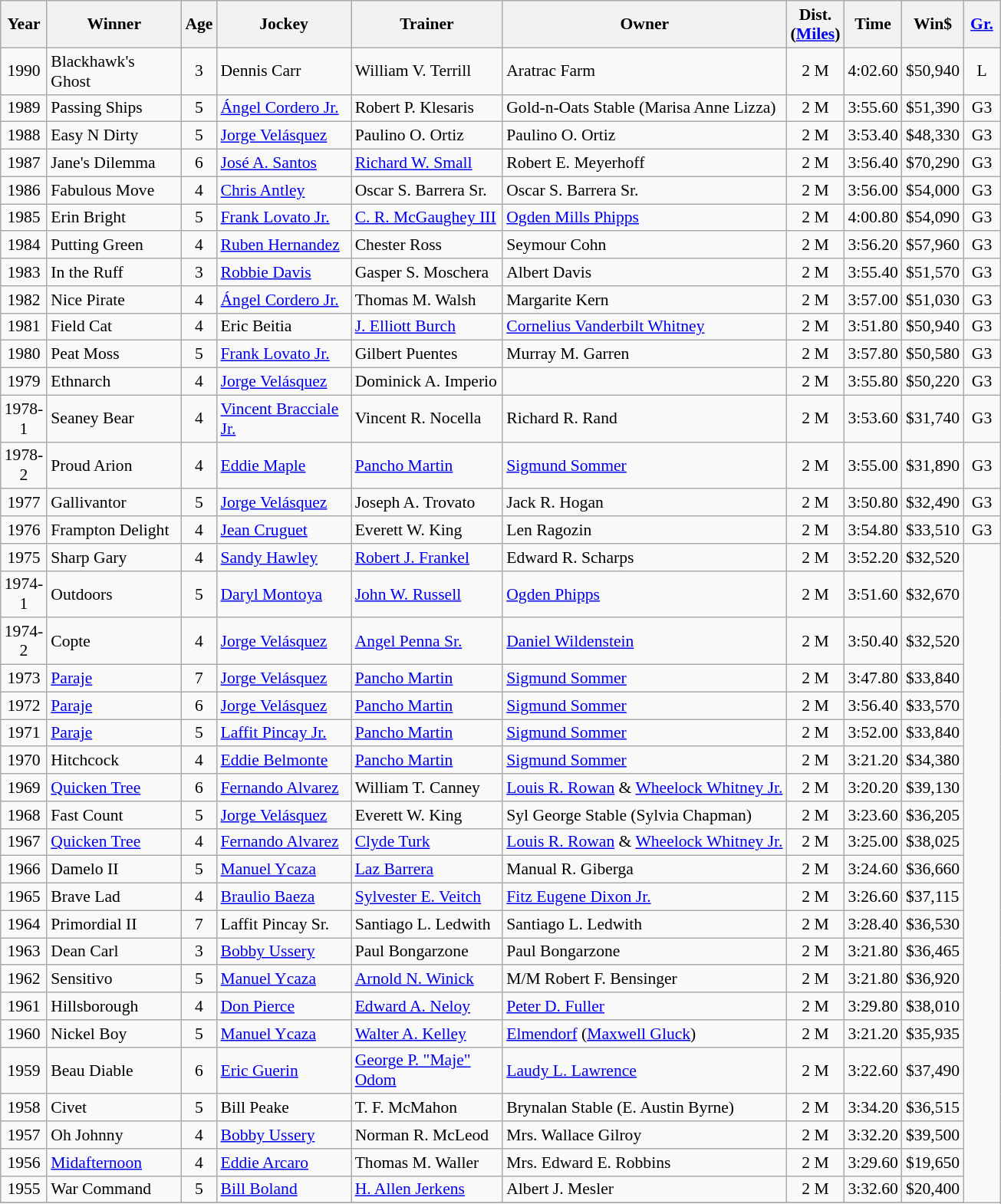<table class="wikitable sortable" style="font-size:90%">
<tr>
<th style="width:30px">Year<br></th>
<th style="width:110px">Winner<br></th>
<th style="width:20px">Age<br></th>
<th style="width:110px">Jockey<br></th>
<th style="width:125px">Trainer<br></th>
<th>Owner<br></th>
<th style="width:25px">Dist.<br> <span>(<a href='#'>Miles</a>)</span></th>
<th style="width:25px">Time<br></th>
<th style="width:25px">Win$<br></th>
<th style="width:25px"><a href='#'>Gr.</a></th>
</tr>
<tr>
<td align=center>1990</td>
<td>Blackhawk's Ghost</td>
<td align=center>3</td>
<td>Dennis Carr</td>
<td>William V. Terrill</td>
<td>Aratrac Farm</td>
<td align=center>2<span></span> M</td>
<td>4:02.60</td>
<td>$50,940</td>
<td align=center>L</td>
</tr>
<tr>
<td align=center>1989</td>
<td>Passing Ships</td>
<td align=center>5</td>
<td><a href='#'>Ángel Cordero Jr.</a></td>
<td>Robert P. Klesaris</td>
<td>Gold-n-Oats Stable  (Marisa Anne Lizza)</td>
<td align=center>2<span></span> M</td>
<td>3:55.60</td>
<td>$51,390</td>
<td align=center>G3</td>
</tr>
<tr>
<td align=center>1988</td>
<td>Easy N Dirty</td>
<td align=center>5</td>
<td><a href='#'>Jorge Velásquez</a></td>
<td>Paulino O. Ortiz</td>
<td>Paulino O. Ortiz</td>
<td align=center>2<span></span> M</td>
<td>3:53.40</td>
<td>$48,330</td>
<td align=center>G3</td>
</tr>
<tr>
<td align=center>1987</td>
<td>Jane's Dilemma</td>
<td align=center>6</td>
<td><a href='#'>José A. Santos</a></td>
<td><a href='#'>Richard W. Small</a></td>
<td>Robert E. Meyerhoff</td>
<td align=center>2<span></span> M</td>
<td>3:56.40</td>
<td>$70,290</td>
<td align=center>G3</td>
</tr>
<tr>
<td align=center>1986</td>
<td>Fabulous Move</td>
<td align=center>4</td>
<td><a href='#'>Chris Antley</a></td>
<td>Oscar S. Barrera Sr.</td>
<td>Oscar S. Barrera Sr.</td>
<td align=center>2<span></span> M</td>
<td>3:56.00</td>
<td>$54,000</td>
<td align=center>G3</td>
</tr>
<tr>
<td align=center>1985</td>
<td>Erin Bright</td>
<td align=center>5</td>
<td><a href='#'>Frank Lovato Jr.</a></td>
<td><a href='#'>C. R. McGaughey III</a></td>
<td><a href='#'>Ogden Mills Phipps</a></td>
<td align=center>2<span></span> M</td>
<td>4:00.80</td>
<td>$54,090</td>
<td align=center>G3</td>
</tr>
<tr>
<td align=center>1984</td>
<td>Putting Green</td>
<td align=center>4</td>
<td><a href='#'>Ruben Hernandez</a></td>
<td>Chester Ross</td>
<td>Seymour Cohn</td>
<td align=center>2<span></span> M</td>
<td>3:56.20</td>
<td>$57,960</td>
<td align=center>G3</td>
</tr>
<tr>
<td align=center>1983</td>
<td>In the Ruff</td>
<td align=center>3</td>
<td><a href='#'>Robbie Davis</a></td>
<td>Gasper S. Moschera</td>
<td>Albert Davis</td>
<td align=center>2<span></span> M</td>
<td>3:55.40</td>
<td>$51,570</td>
<td align=center>G3</td>
</tr>
<tr>
<td align=center>1982</td>
<td>Nice Pirate</td>
<td align=center>4</td>
<td><a href='#'>Ángel Cordero Jr.</a></td>
<td>Thomas M. Walsh</td>
<td>Margarite Kern</td>
<td align=center>2<span></span> M</td>
<td>3:57.00</td>
<td>$51,030</td>
<td align=center>G3</td>
</tr>
<tr>
<td align=center>1981</td>
<td>Field Cat</td>
<td align=center>4</td>
<td>Eric Beitia</td>
<td><a href='#'>J. Elliott Burch</a></td>
<td><a href='#'>Cornelius Vanderbilt Whitney</a></td>
<td align=center>2<span></span> M</td>
<td>3:51.80</td>
<td>$50,940</td>
<td align=center>G3</td>
</tr>
<tr>
<td align=center>1980</td>
<td>Peat Moss</td>
<td align=center>5</td>
<td><a href='#'>Frank Lovato Jr.</a></td>
<td>Gilbert Puentes</td>
<td>Murray M. Garren</td>
<td align=center>2<span></span> M</td>
<td>3:57.80</td>
<td>$50,580</td>
<td align=center>G3</td>
</tr>
<tr>
<td align=center>1979</td>
<td>Ethnarch</td>
<td align=center>4</td>
<td><a href='#'>Jorge Velásquez</a></td>
<td>Dominick A. Imperio</td>
<td></td>
<td align=center>2<span></span> M</td>
<td>3:55.80</td>
<td>$50,220</td>
<td align=center>G3</td>
</tr>
<tr>
<td align=center>1978-1</td>
<td>Seaney Bear</td>
<td align=center>4</td>
<td><a href='#'>Vincent Bracciale Jr.</a></td>
<td>Vincent R. Nocella</td>
<td>Richard R. Rand</td>
<td align=center>2<span></span> M</td>
<td>3:53.60</td>
<td>$31,740</td>
<td align=center>G3</td>
</tr>
<tr>
<td align=center>1978-2</td>
<td>Proud Arion</td>
<td align=center>4</td>
<td><a href='#'>Eddie Maple</a></td>
<td><a href='#'>Pancho Martin</a></td>
<td><a href='#'>Sigmund Sommer</a></td>
<td align=center>2<span></span> M</td>
<td>3:55.00</td>
<td>$31,890</td>
<td align=center>G3</td>
</tr>
<tr>
<td align=center>1977</td>
<td>Gallivantor</td>
<td align=center>5</td>
<td><a href='#'>Jorge Velásquez</a></td>
<td>Joseph A. Trovato</td>
<td>Jack R. Hogan</td>
<td align=center>2<span></span> M</td>
<td>3:50.80</td>
<td>$32,490</td>
<td align=center>G3</td>
</tr>
<tr>
<td align=center>1976</td>
<td>Frampton Delight</td>
<td align=center>4</td>
<td><a href='#'>Jean Cruguet</a></td>
<td>Everett W. King</td>
<td>Len Ragozin</td>
<td align=center>2<span></span> M</td>
<td>3:54.80</td>
<td>$33,510</td>
<td align=center>G3</td>
</tr>
<tr>
<td align=center>1975</td>
<td>Sharp Gary</td>
<td align=center>4</td>
<td><a href='#'>Sandy Hawley</a></td>
<td><a href='#'>Robert J. Frankel</a></td>
<td>Edward R. Scharps</td>
<td align=center>2<span></span> M</td>
<td>3:52.20</td>
<td>$32,520</td>
</tr>
<tr>
<td align=center>1974-1</td>
<td>Outdoors</td>
<td align=center>5</td>
<td><a href='#'>Daryl Montoya</a></td>
<td><a href='#'>John W. Russell</a></td>
<td><a href='#'>Ogden Phipps</a></td>
<td align=center>2<span></span> M</td>
<td>3:51.60</td>
<td>$32,670</td>
</tr>
<tr>
<td align=center>1974-2</td>
<td>Copte</td>
<td align=center>4</td>
<td><a href='#'>Jorge Velásquez</a></td>
<td><a href='#'>Angel Penna Sr.</a></td>
<td><a href='#'>Daniel Wildenstein</a></td>
<td align=center>2<span></span> M</td>
<td>3:50.40</td>
<td>$32,520</td>
</tr>
<tr>
<td align=center>1973</td>
<td><a href='#'>Paraje</a></td>
<td align=center>7</td>
<td><a href='#'>Jorge Velásquez</a></td>
<td><a href='#'>Pancho Martin</a></td>
<td><a href='#'>Sigmund Sommer</a></td>
<td align=center>2<span></span> M</td>
<td>3:47.80</td>
<td>$33,840</td>
</tr>
<tr>
<td align=center>1972</td>
<td><a href='#'>Paraje</a></td>
<td align=center>6</td>
<td><a href='#'>Jorge Velásquez</a></td>
<td><a href='#'>Pancho Martin</a></td>
<td><a href='#'>Sigmund Sommer</a></td>
<td align=center>2<span></span> M</td>
<td>3:56.40</td>
<td>$33,570</td>
</tr>
<tr>
<td align=center>1971</td>
<td><a href='#'>Paraje</a></td>
<td align=center>5</td>
<td><a href='#'>Laffit Pincay Jr.</a></td>
<td><a href='#'>Pancho Martin</a></td>
<td><a href='#'>Sigmund Sommer</a></td>
<td align=center>2<span></span> M</td>
<td>3:52.00</td>
<td>$33,840</td>
</tr>
<tr>
<td align=center>1970</td>
<td>Hitchcock</td>
<td align=center>4</td>
<td><a href='#'>Eddie Belmonte</a></td>
<td><a href='#'>Pancho Martin</a></td>
<td><a href='#'>Sigmund Sommer</a></td>
<td align=center>2 M</td>
<td>3:21.20</td>
<td>$34,380</td>
</tr>
<tr>
<td align=center>1969</td>
<td><a href='#'>Quicken Tree</a></td>
<td align=center>6</td>
<td><a href='#'>Fernando Alvarez</a></td>
<td>William T. Canney</td>
<td><a href='#'>Louis R. Rowan</a> & <a href='#'>Wheelock Whitney Jr.</a></td>
<td align=center>2 M</td>
<td>3:20.20</td>
<td>$39,130</td>
</tr>
<tr>
<td align=center>1968</td>
<td>Fast Count</td>
<td align=center>5</td>
<td><a href='#'>Jorge Velásquez</a></td>
<td>Everett W. King</td>
<td>Syl George Stable (Sylvia Chapman)</td>
<td align=center>2 M</td>
<td>3:23.60</td>
<td>$36,205</td>
</tr>
<tr>
<td align=center>1967</td>
<td><a href='#'>Quicken Tree</a></td>
<td align=center>4</td>
<td><a href='#'>Fernando Alvarez</a></td>
<td><a href='#'>Clyde Turk</a></td>
<td><a href='#'>Louis R. Rowan</a> & <a href='#'>Wheelock Whitney Jr.</a></td>
<td align=center>2 M</td>
<td>3:25.00</td>
<td>$38,025</td>
</tr>
<tr>
<td align=center>1966</td>
<td>Damelo II</td>
<td align=center>5</td>
<td><a href='#'>Manuel Ycaza</a></td>
<td><a href='#'>Laz Barrera</a></td>
<td>Manual R. Giberga</td>
<td align=center>2 M</td>
<td>3:24.60</td>
<td>$36,660</td>
</tr>
<tr>
<td align=center>1965</td>
<td>Brave Lad</td>
<td align=center>4</td>
<td><a href='#'>Braulio Baeza</a></td>
<td><a href='#'>Sylvester E. Veitch</a></td>
<td><a href='#'>Fitz Eugene Dixon Jr.</a></td>
<td align=center>2 M</td>
<td>3:26.60</td>
<td>$37,115</td>
</tr>
<tr>
<td align=center>1964</td>
<td>Primordial II</td>
<td align=center>7</td>
<td>Laffit Pincay Sr.</td>
<td>Santiago L. Ledwith</td>
<td>Santiago L. Ledwith</td>
<td align=center>2 M</td>
<td>3:28.40</td>
<td>$36,530</td>
</tr>
<tr>
<td align=center>1963</td>
<td>Dean Carl</td>
<td align=center>3</td>
<td><a href='#'>Bobby Ussery</a></td>
<td>Paul Bongarzone</td>
<td>Paul Bongarzone</td>
<td align=center>2 M</td>
<td>3:21.80</td>
<td>$36,465</td>
</tr>
<tr>
<td align=center>1962</td>
<td>Sensitivo</td>
<td align=center>5</td>
<td><a href='#'>Manuel Ycaza</a></td>
<td><a href='#'>Arnold N. Winick</a></td>
<td>M/M Robert F. Bensinger</td>
<td align=center>2 M</td>
<td>3:21.80</td>
<td>$36,920</td>
</tr>
<tr>
<td align=center>1961</td>
<td>Hillsborough</td>
<td align=center>4</td>
<td><a href='#'>Don Pierce</a></td>
<td><a href='#'>Edward A. Neloy</a></td>
<td><a href='#'>Peter D. Fuller</a></td>
<td align=center>2 M</td>
<td>3:29.80</td>
<td>$38,010</td>
</tr>
<tr>
<td align=center>1960</td>
<td>Nickel Boy</td>
<td align=center>5</td>
<td><a href='#'>Manuel Ycaza</a></td>
<td><a href='#'>Walter A. Kelley</a></td>
<td><a href='#'>Elmendorf</a> (<a href='#'>Maxwell Gluck</a>)</td>
<td align=center>2 M</td>
<td>3:21.20</td>
<td>$35,935</td>
</tr>
<tr>
<td align=center>1959</td>
<td>Beau Diable</td>
<td align=center>6</td>
<td><a href='#'>Eric Guerin</a></td>
<td><a href='#'>George P. "Maje" Odom</a></td>
<td><a href='#'>Laudy L. Lawrence</a></td>
<td align=center>2 M</td>
<td>3:22.60</td>
<td>$37,490</td>
</tr>
<tr>
<td align=center>1958</td>
<td>Civet</td>
<td align=center>5</td>
<td>Bill Peake</td>
<td>T. F. McMahon</td>
<td>Brynalan Stable (E. Austin Byrne)</td>
<td align=center>2<span></span> M</td>
<td>3:34.20</td>
<td>$36,515</td>
</tr>
<tr>
<td align=center>1957</td>
<td>Oh Johnny</td>
<td align=center>4</td>
<td><a href='#'>Bobby Ussery</a></td>
<td>Norman R. McLeod</td>
<td>Mrs. Wallace Gilroy</td>
<td align=center>2<span></span> M</td>
<td>3:32.20</td>
<td>$39,500</td>
</tr>
<tr>
<td align=center>1956</td>
<td><a href='#'>Midafternoon</a></td>
<td align=center>4</td>
<td><a href='#'>Eddie Arcaro</a></td>
<td>Thomas M. Waller</td>
<td>Mrs. Edward E. Robbins</td>
<td align=center>2<span></span> M</td>
<td>3:29.60</td>
<td>$19,650</td>
</tr>
<tr>
<td align=center>1955</td>
<td>War Command</td>
<td align=center>5</td>
<td><a href='#'>Bill Boland</a></td>
<td><a href='#'>H. Allen Jerkens</a></td>
<td>Albert J. Mesler</td>
<td align=center>2<span></span> M</td>
<td>3:32.60</td>
<td>$20,400</td>
</tr>
<tr>
</tr>
</table>
